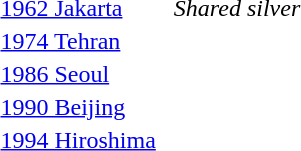<table>
<tr>
<td rowspan=2><a href='#'>1962 Jakarta</a></td>
<td rowspan=2></td>
<td></td>
<td rowspan=2><em>Shared silver</em></td>
</tr>
<tr>
<td></td>
</tr>
<tr>
<td><a href='#'>1974 Tehran</a></td>
<td></td>
<td></td>
<td></td>
</tr>
<tr>
<td><a href='#'>1986 Seoul</a></td>
<td></td>
<td></td>
<td></td>
</tr>
<tr>
<td><a href='#'>1990 Beijing</a></td>
<td></td>
<td></td>
<td></td>
</tr>
<tr>
<td><a href='#'>1994 Hiroshima</a></td>
<td></td>
<td></td>
<td></td>
</tr>
</table>
